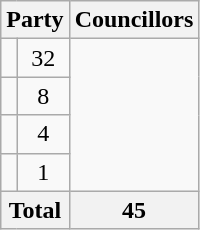<table class="wikitable">
<tr>
<th colspan=2>Party</th>
<th>Councillors</th>
</tr>
<tr>
<td></td>
<td align=center>32</td>
</tr>
<tr>
<td></td>
<td align=center>8</td>
</tr>
<tr>
<td></td>
<td align=center>4</td>
</tr>
<tr>
<td></td>
<td align=center>1</td>
</tr>
<tr>
<th colspan=2>Total</th>
<th align=center>45</th>
</tr>
</table>
